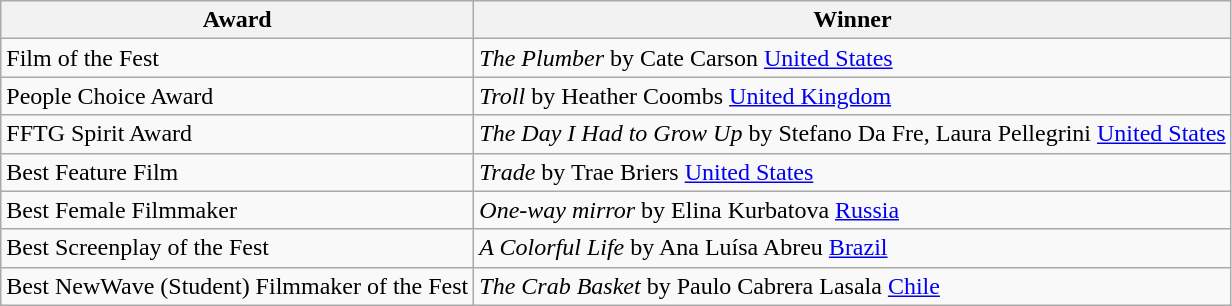<table class="wikitable">
<tr>
<th>Award</th>
<th>Winner</th>
</tr>
<tr>
<td>Film of the Fest</td>
<td><em>The Plumber</em> by Cate Carson <a href='#'>United States</a></td>
</tr>
<tr>
<td>People Choice Award</td>
<td><em>Troll</em> by Heather Coombs <a href='#'>United Kingdom</a></td>
</tr>
<tr>
<td>FFTG Spirit Award</td>
<td><em>The Day I Had to Grow Up</em> by Stefano Da Fre, Laura Pellegrini <a href='#'>United States</a></td>
</tr>
<tr>
<td>Best Feature Film</td>
<td><em>Trade</em> by Trae Briers <a href='#'>United States</a></td>
</tr>
<tr>
<td>Best Female Filmmaker</td>
<td><em>One-way mirror</em> by Elina Kurbatova <a href='#'>Russia</a></td>
</tr>
<tr>
<td>Best Screenplay of the Fest</td>
<td><em>A Colorful Life</em> by Ana Luísa Abreu <a href='#'>Brazil</a></td>
</tr>
<tr>
<td>Best NewWave (Student) Filmmaker of the Fest</td>
<td><em>The Crab Basket</em> by Paulo Cabrera Lasala <a href='#'>Chile</a></td>
</tr>
</table>
